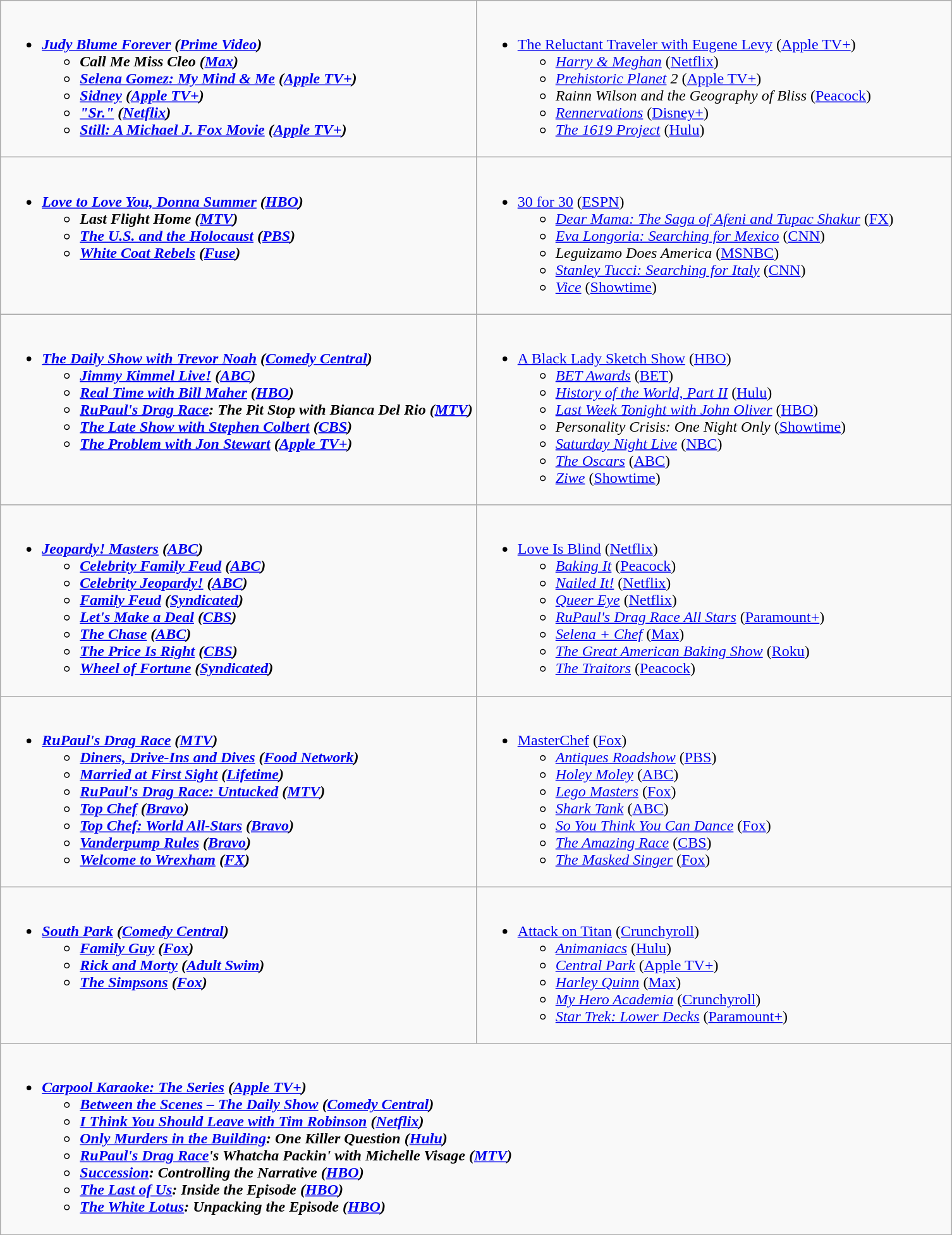<table class="wikitable">
<tr>
<td valign="top" width="50%"><br><ul><li><strong><em><a href='#'>Judy Blume Forever</a><em> (<a href='#'>Prime Video</a>)<strong><ul><li></em>Call Me Miss Cleo<em> (<a href='#'>Max</a>)</li><li></em><a href='#'>Selena Gomez: My Mind & Me</a><em> (<a href='#'>Apple TV+</a>)</li><li></em><a href='#'>Sidney</a><em> (<a href='#'>Apple TV+</a>)</li><li></em><a href='#'>"Sr."</a><em> (<a href='#'>Netflix</a>)</li><li></em><a href='#'>Still: A Michael J. Fox Movie</a><em> (<a href='#'>Apple TV+</a>)</li></ul></li></ul></td>
<td valign="top" width="50%"><br><ul><li></em></strong><a href='#'>The Reluctant Traveler with Eugene Levy</a></em> (<a href='#'>Apple TV+</a>)</strong><ul><li><em><a href='#'>Harry & Meghan</a></em> (<a href='#'>Netflix</a>)</li><li><em><a href='#'>Prehistoric Planet</a> 2</em> (<a href='#'>Apple TV+</a>)</li><li><em>Rainn Wilson and the Geography of Bliss</em> (<a href='#'>Peacock</a>)</li><li><em><a href='#'>Rennervations</a></em> (<a href='#'>Disney+</a>)</li><li><em><a href='#'>The 1619 Project</a></em> (<a href='#'>Hulu</a>)</li></ul></li></ul></td>
</tr>
<tr>
<td valign="top" width="50%"><br><ul><li><strong><em><a href='#'>Love to Love You, Donna Summer</a><em> (<a href='#'>HBO</a>)<strong><ul><li></em>Last Flight Home<em> (<a href='#'>MTV</a>)</li><li></em><a href='#'>The U.S. and the Holocaust</a><em> (<a href='#'>PBS</a>)</li><li></em><a href='#'>White Coat Rebels</a><em> (<a href='#'>Fuse</a>)</li></ul></li></ul></td>
<td valign="top" width="50%"><br><ul><li></em></strong><a href='#'>30 for 30</a></em> (<a href='#'>ESPN</a>)</strong><ul><li><em><a href='#'>Dear Mama: The Saga of Afeni and Tupac Shakur</a></em> (<a href='#'>FX</a>)</li><li><em><a href='#'>Eva Longoria: Searching for Mexico</a></em> (<a href='#'>CNN</a>)</li><li><em>Leguizamo Does America</em> (<a href='#'>MSNBC</a>)</li><li><em><a href='#'>Stanley Tucci: Searching for Italy</a></em> (<a href='#'>CNN</a>)</li><li><em><a href='#'>Vice</a></em> (<a href='#'>Showtime</a>)</li></ul></li></ul></td>
</tr>
<tr>
<td valign="top" width="50%"><br><ul><li><strong><em><a href='#'>The Daily Show with Trevor Noah</a><em> (<a href='#'>Comedy Central</a>)<strong><ul><li></em><a href='#'>Jimmy Kimmel Live!</a><em> (<a href='#'>ABC</a>)</li><li></em><a href='#'>Real Time with Bill Maher</a><em> (<a href='#'>HBO</a>)</li><li></em><a href='#'>RuPaul's Drag Race</a>: The Pit Stop with Bianca Del Rio<em> (<a href='#'>MTV</a>)</li><li></em><a href='#'>The Late Show with Stephen Colbert</a><em> (<a href='#'>CBS</a>)</li><li></em><a href='#'>The Problem with Jon Stewart</a><em> (<a href='#'>Apple TV+</a>)</li></ul></li></ul></td>
<td valign="top" width="50%"><br><ul><li></em></strong><a href='#'>A Black Lady Sketch Show</a></em> (<a href='#'>HBO</a>)</strong><ul><li><em><a href='#'>BET Awards</a></em> (<a href='#'>BET</a>)</li><li><em><a href='#'>History of the World, Part II</a></em> (<a href='#'>Hulu</a>)</li><li><em><a href='#'>Last Week Tonight with John Oliver</a></em> (<a href='#'>HBO</a>)</li><li><em>Personality Crisis: One Night Only</em> (<a href='#'>Showtime</a>)</li><li><em><a href='#'>Saturday Night Live</a></em> (<a href='#'>NBC</a>)</li><li><em><a href='#'>The Oscars</a></em> (<a href='#'>ABC</a>)</li><li><em><a href='#'>Ziwe</a></em> (<a href='#'>Showtime</a>)</li></ul></li></ul></td>
</tr>
<tr>
<td valign="top" width="50%"><br><ul><li><strong><em><a href='#'>Jeopardy! Masters</a><em> (<a href='#'>ABC</a>)<strong><ul><li></em><a href='#'>Celebrity Family Feud</a><em> (<a href='#'>ABC</a>)</li><li></em><a href='#'>Celebrity Jeopardy!</a><em> (<a href='#'>ABC</a>)</li><li></em><a href='#'>Family Feud</a><em> (<a href='#'>Syndicated</a>)</li><li></em><a href='#'>Let's Make a Deal</a><em> (<a href='#'>CBS</a>)</li><li></em><a href='#'>The Chase</a><em> (<a href='#'>ABC</a>)</li><li></em><a href='#'>The Price Is Right</a><em> (<a href='#'>CBS</a>)</li><li></em><a href='#'>Wheel of Fortune</a><em> (<a href='#'>Syndicated</a>)</li></ul></li></ul></td>
<td valign="top" width="50%"><br><ul><li></em></strong><a href='#'>Love Is Blind</a></em> (<a href='#'>Netflix</a>)</strong><ul><li><em><a href='#'>Baking It</a></em> (<a href='#'>Peacock</a>)</li><li><em><a href='#'>Nailed It!</a></em> (<a href='#'>Netflix</a>)</li><li><em><a href='#'>Queer Eye</a></em> (<a href='#'>Netflix</a>)</li><li><em><a href='#'>RuPaul's Drag Race All Stars</a></em> (<a href='#'>Paramount+</a>)</li><li><em><a href='#'>Selena + Chef</a></em> (<a href='#'>Max</a>)</li><li><em><a href='#'>The Great American Baking Show</a></em> (<a href='#'>Roku</a>)</li><li><em><a href='#'>The Traitors</a></em> (<a href='#'>Peacock</a>)</li></ul></li></ul></td>
</tr>
<tr>
<td valign="top" width="50%"><br><ul><li><strong><em><a href='#'>RuPaul's Drag Race</a><em> (<a href='#'>MTV</a>)<strong><ul><li></em><a href='#'>Diners, Drive-Ins and Dives</a><em> (<a href='#'>Food Network</a>)</li><li></em><a href='#'>Married at First Sight</a><em> (<a href='#'>Lifetime</a>)</li><li></em><a href='#'>RuPaul's Drag Race: Untucked</a><em> (<a href='#'>MTV</a>)</li><li></em><a href='#'>Top Chef</a><em> (<a href='#'>Bravo</a>)</li><li></em><a href='#'>Top Chef: World All-Stars</a><em> (<a href='#'>Bravo</a>)</li><li></em><a href='#'>Vanderpump Rules</a><em> (<a href='#'>Bravo</a>)</li><li></em><a href='#'>Welcome to Wrexham</a><em> (<a href='#'>FX</a>)</li></ul></li></ul></td>
<td valign="top" width="50%"><br><ul><li></em></strong><a href='#'>MasterChef</a></em> (<a href='#'>Fox</a>)</strong><ul><li><em><a href='#'>Antiques Roadshow</a></em> (<a href='#'>PBS</a>)</li><li><em><a href='#'>Holey Moley</a></em> (<a href='#'>ABC</a>)</li><li><em><a href='#'>Lego Masters</a></em> (<a href='#'>Fox</a>)</li><li><em><a href='#'>Shark Tank</a></em> (<a href='#'>ABC</a>)</li><li><em><a href='#'>So You Think You Can Dance</a></em> (<a href='#'>Fox</a>)</li><li><em><a href='#'>The Amazing Race</a></em> (<a href='#'>CBS</a>)</li><li><em><a href='#'>The Masked Singer</a></em> (<a href='#'>Fox</a>)</li></ul></li></ul></td>
</tr>
<tr>
<td valign="top" width="50%"><br><ul><li><strong><em><a href='#'>South Park</a><em> (<a href='#'>Comedy Central</a>)<strong><ul><li></em><a href='#'>Family Guy</a><em> (<a href='#'>Fox</a>)</li><li></em><a href='#'>Rick and Morty</a><em> (<a href='#'>Adult Swim</a>)</li><li></em><a href='#'>The Simpsons</a><em> (<a href='#'>Fox</a>)</li></ul></li></ul></td>
<td valign="top" width="50%"><br><ul><li></em></strong><a href='#'>Attack on Titan</a></em> (<a href='#'>Crunchyroll</a>)</strong><ul><li><em><a href='#'>Animaniacs</a></em> (<a href='#'>Hulu</a>)</li><li><em><a href='#'>Central Park</a></em> (<a href='#'>Apple TV+</a>)</li><li><em><a href='#'>Harley Quinn</a></em> (<a href='#'>Max</a>)</li><li><em><a href='#'>My Hero Academia</a></em> (<a href='#'>Crunchyroll</a>)</li><li><em><a href='#'>Star Trek: Lower Decks</a></em> (<a href='#'>Paramount+</a>)</li></ul></li></ul></td>
</tr>
<tr>
<td valign="top" width="50%" colspan="2"><br><ul><li><strong><em><a href='#'>Carpool Karaoke: The Series</a><em> (<a href='#'>Apple TV+</a>)<strong><ul><li></em><a href='#'>Between the Scenes – The Daily Show</a><em> (<a href='#'>Comedy Central</a>)</li><li></em><a href='#'>I Think You Should Leave with Tim Robinson</a><em> (<a href='#'>Netflix</a>)</li><li></em><a href='#'>Only Murders in the Building</a>: One Killer Question<em> (<a href='#'>Hulu</a>)</li><li></em><a href='#'>RuPaul's Drag Race</a>'s Whatcha Packin' with Michelle Visage<em> (<a href='#'>MTV</a>)</li><li></em><a href='#'>Succession</a>: Controlling the Narrative<em> (<a href='#'>HBO</a>)</li><li></em><a href='#'>The Last of Us</a>: Inside the Episode<em> (<a href='#'>HBO</a>)</li><li></em><a href='#'>The White Lotus</a>: Unpacking the Episode<em> (<a href='#'>HBO</a>)</li></ul></li></ul></td>
</tr>
</table>
